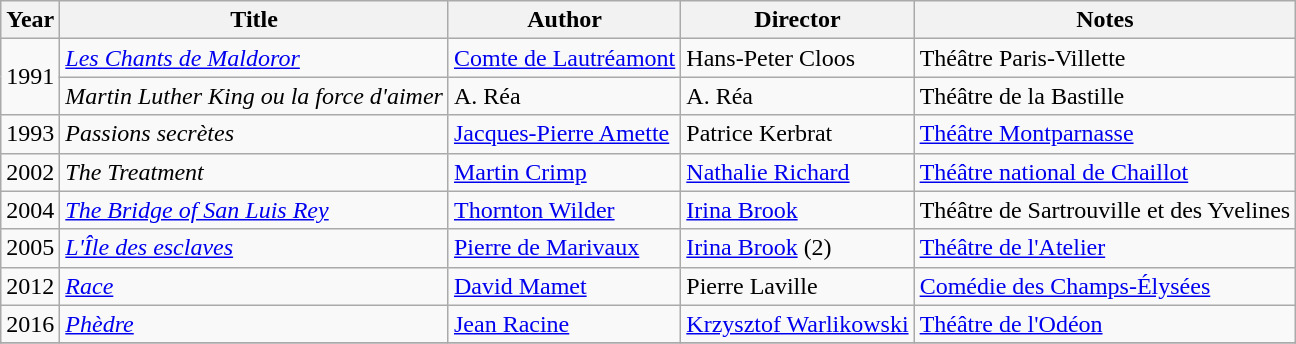<table class="wikitable">
<tr>
<th>Year</th>
<th>Title</th>
<th>Author</th>
<th>Director</th>
<th>Notes</th>
</tr>
<tr>
<td rowspan=2>1991</td>
<td><em><a href='#'>Les Chants de Maldoror</a></em></td>
<td><a href='#'>Comte de Lautréamont</a></td>
<td>Hans-Peter Cloos</td>
<td>Théâtre Paris-Villette</td>
</tr>
<tr>
<td><em>Martin Luther King ou la force d'aimer</em></td>
<td>A. Réa</td>
<td>A. Réa</td>
<td>Théâtre de la Bastille</td>
</tr>
<tr>
<td rowspan=1>1993</td>
<td><em>Passions secrètes</em></td>
<td><a href='#'>Jacques-Pierre Amette</a></td>
<td>Patrice Kerbrat</td>
<td><a href='#'>Théâtre Montparnasse</a></td>
</tr>
<tr>
<td rowspan=1>2002</td>
<td><em>The Treatment</em></td>
<td><a href='#'>Martin Crimp</a></td>
<td><a href='#'>Nathalie Richard</a></td>
<td><a href='#'>Théâtre national de Chaillot</a></td>
</tr>
<tr>
<td rowspan=1>2004</td>
<td><em><a href='#'>The Bridge of San Luis Rey</a></em></td>
<td><a href='#'>Thornton Wilder</a></td>
<td><a href='#'>Irina Brook</a></td>
<td>Théâtre de Sartrouville et des Yvelines</td>
</tr>
<tr>
<td rowspan=1>2005</td>
<td><em><a href='#'>L'Île des esclaves</a></em></td>
<td><a href='#'>Pierre de Marivaux</a></td>
<td><a href='#'>Irina Brook</a> (2)</td>
<td><a href='#'>Théâtre de l'Atelier</a></td>
</tr>
<tr>
<td rowspan=1>2012</td>
<td><em><a href='#'>Race</a></em></td>
<td><a href='#'>David Mamet</a></td>
<td>Pierre Laville</td>
<td><a href='#'>Comédie des Champs-Élysées</a></td>
</tr>
<tr>
<td rowspan=1>2016</td>
<td><em><a href='#'>Phèdre</a></em></td>
<td><a href='#'>Jean Racine</a></td>
<td><a href='#'>Krzysztof Warlikowski</a></td>
<td><a href='#'>Théâtre de l'Odéon</a></td>
</tr>
<tr>
</tr>
</table>
